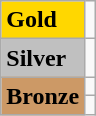<table class="wikitable">
<tr>
<td bgcolor="gold"><strong>Gold</strong></td>
<td></td>
</tr>
<tr>
<td bgcolor="silver"><strong>Silver</strong></td>
<td></td>
</tr>
<tr>
<td rowspan="2" bgcolor="#cc9966"><strong>Bronze</strong></td>
<td></td>
</tr>
<tr>
<td></td>
</tr>
</table>
